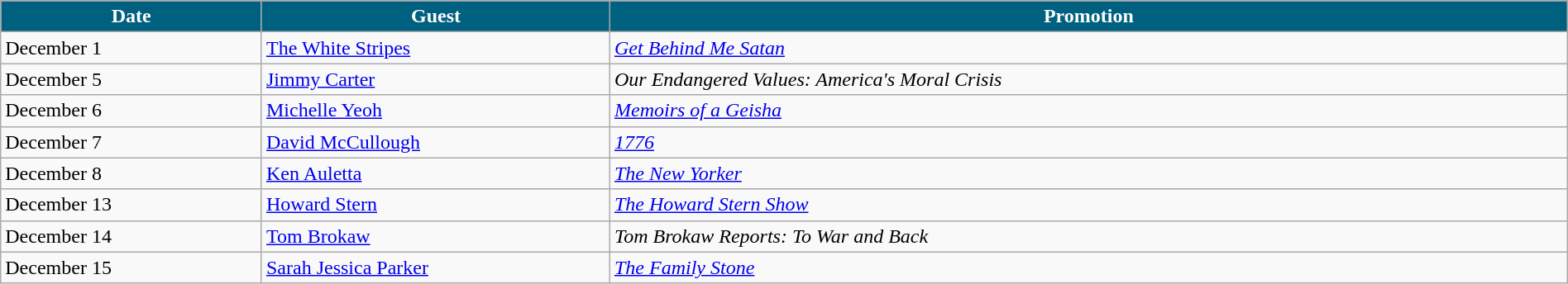<table class="wikitable" width="100%">
<tr bgcolor="#CCCCCC">
<th width="15%" style="background:#006080; color:#FFFFFF">Date</th>
<th width="20%" style="background:#006080; color:#FFFFFF">Guest</th>
<th width="55%" style="background:#006080; color:#FFFFFF">Promotion</th>
</tr>
<tr>
<td>December 1</td>
<td><a href='#'>The White Stripes</a></td>
<td><em><a href='#'>Get Behind Me Satan</a></em></td>
</tr>
<tr>
<td>December 5</td>
<td><a href='#'>Jimmy Carter</a></td>
<td><em>Our Endangered Values: America's Moral Crisis</em></td>
</tr>
<tr>
<td>December 6</td>
<td><a href='#'>Michelle Yeoh</a></td>
<td><em><a href='#'>Memoirs of a Geisha</a></em></td>
</tr>
<tr>
<td>December 7</td>
<td><a href='#'>David McCullough</a></td>
<td><em><a href='#'>1776</a></em></td>
</tr>
<tr>
<td>December 8</td>
<td><a href='#'>Ken Auletta</a></td>
<td><em><a href='#'>The New Yorker</a></em></td>
</tr>
<tr>
<td>December 13</td>
<td><a href='#'>Howard Stern</a></td>
<td><em><a href='#'>The Howard Stern Show</a></em></td>
</tr>
<tr>
<td>December 14</td>
<td><a href='#'>Tom Brokaw</a></td>
<td><em>Tom Brokaw Reports: To War and Back</em></td>
</tr>
<tr>
<td>December 15</td>
<td><a href='#'>Sarah Jessica Parker</a></td>
<td><em><a href='#'>The Family Stone</a></em></td>
</tr>
</table>
